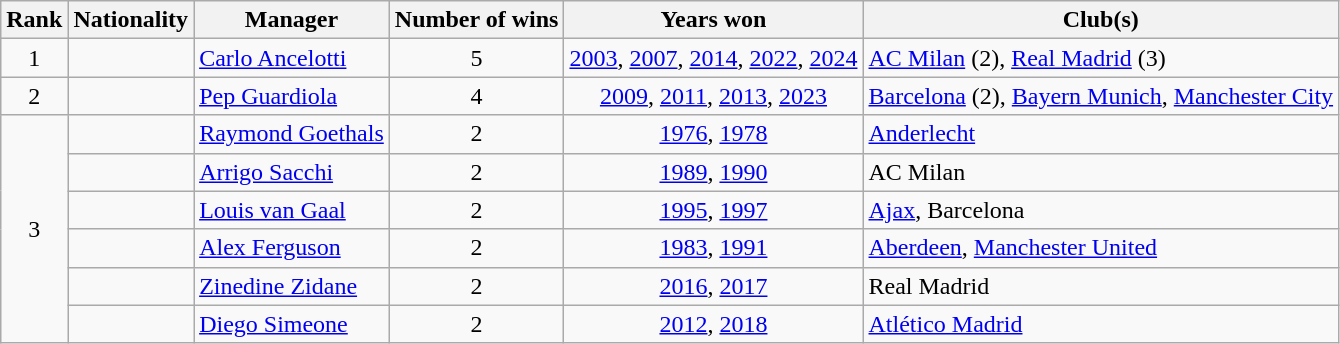<table class="wikitable" style=text-align:center>
<tr>
<th scope=col>Rank</th>
<th scope=col>Nationality</th>
<th scope=col>Manager</th>
<th scope=col>Number of wins</th>
<th scope=col>Years won</th>
<th scope=col>Club(s)</th>
</tr>
<tr>
<td rowspan=1>1</td>
<td></td>
<td align=left><a href='#'>Carlo Ancelotti</a></td>
<td>5</td>
<td><a href='#'>2003</a>, <a href='#'>2007</a>, <a href='#'>2014</a>, <a href='#'>2022</a>, <a href='#'>2024</a></td>
<td align=left><a href='#'>AC Milan</a> (2), <a href='#'>Real Madrid</a> (3)</td>
</tr>
<tr>
<td rowspan=1>2</td>
<td></td>
<td align=left><a href='#'>Pep Guardiola</a></td>
<td>4</td>
<td><a href='#'>2009</a>, <a href='#'>2011</a>, <a href='#'>2013</a>, <a href='#'>2023</a></td>
<td align=left><a href='#'>Barcelona</a> (2), <a href='#'>Bayern Munich</a>, <a href='#'>Manchester City</a></td>
</tr>
<tr>
<td rowspan=6>3</td>
<td></td>
<td align=left><a href='#'>Raymond Goethals</a></td>
<td>2</td>
<td><a href='#'>1976</a>, <a href='#'>1978</a></td>
<td align=left><a href='#'>Anderlecht</a></td>
</tr>
<tr>
<td></td>
<td align=left><a href='#'>Arrigo Sacchi</a></td>
<td>2</td>
<td><a href='#'>1989</a>, <a href='#'>1990</a></td>
<td align=left>AC Milan</td>
</tr>
<tr>
<td></td>
<td align=left><a href='#'>Louis van Gaal</a></td>
<td>2</td>
<td><a href='#'>1995</a>, <a href='#'>1997</a></td>
<td align=left><a href='#'>Ajax</a>, Barcelona</td>
</tr>
<tr>
<td></td>
<td align=left><a href='#'>Alex Ferguson</a></td>
<td>2</td>
<td><a href='#'>1983</a>, <a href='#'>1991</a></td>
<td align=left><a href='#'>Aberdeen</a>, <a href='#'>Manchester United</a></td>
</tr>
<tr>
<td></td>
<td align=left><a href='#'>Zinedine Zidane</a></td>
<td>2</td>
<td><a href='#'>2016</a>, <a href='#'>2017</a></td>
<td align=left>Real Madrid</td>
</tr>
<tr>
<td></td>
<td align=left><a href='#'>Diego Simeone</a></td>
<td>2</td>
<td><a href='#'>2012</a>, <a href='#'>2018</a></td>
<td align=left><a href='#'>Atlético Madrid</a></td>
</tr>
</table>
